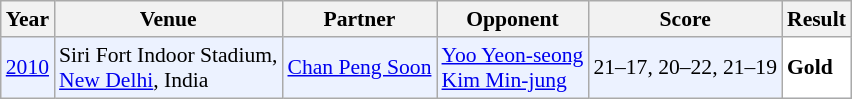<table class="sortable wikitable" style="font-size: 90%;">
<tr>
<th>Year</th>
<th>Venue</th>
<th>Partner</th>
<th>Opponent</th>
<th>Score</th>
<th>Result</th>
</tr>
<tr style="background:#ECF2FF">
<td align="center"><a href='#'>2010</a></td>
<td align="left">Siri Fort Indoor Stadium,<br><a href='#'>New Delhi</a>, India</td>
<td align="left"> <a href='#'>Chan Peng Soon</a></td>
<td align="left"> <a href='#'>Yoo Yeon-seong</a><br> <a href='#'>Kim Min-jung</a></td>
<td align="left">21–17, 20–22, 21–19</td>
<td style="text-align:left; background:white"> <strong>Gold</strong></td>
</tr>
</table>
